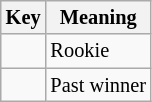<table class="wikitable" style="font-size: 85%;">
<tr>
<th>Key</th>
<th>Meaning</th>
</tr>
<tr>
<td align="center"><strong></strong></td>
<td>Rookie</td>
</tr>
<tr>
<td align="center"><strong></strong></td>
<td>Past winner</td>
</tr>
</table>
